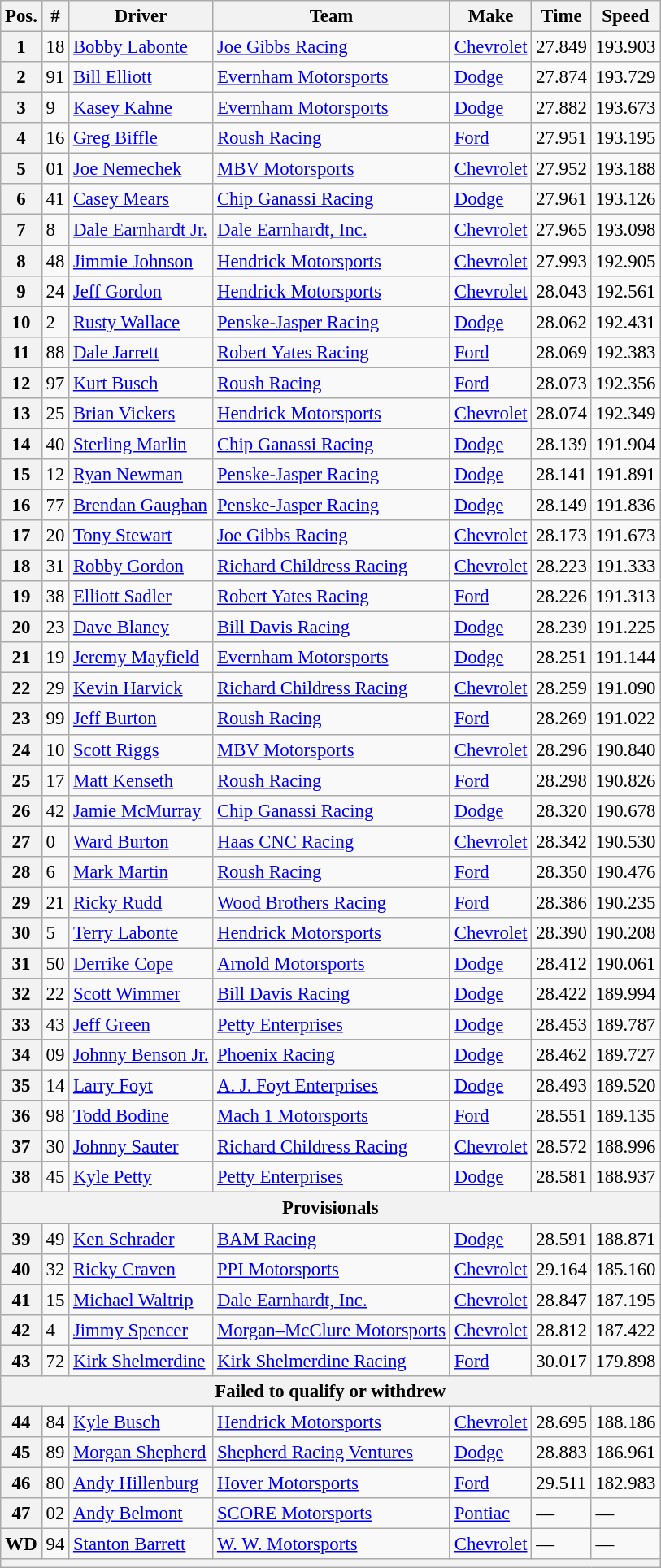<table class="wikitable" style="font-size:95%">
<tr>
<th>Pos.</th>
<th>#</th>
<th>Driver</th>
<th>Team</th>
<th>Make</th>
<th>Time</th>
<th>Speed</th>
</tr>
<tr>
<th>1</th>
<td>18</td>
<td><a href='#'>Bobby Labonte</a></td>
<td><a href='#'>Joe Gibbs Racing</a></td>
<td><a href='#'>Chevrolet</a></td>
<td>27.849</td>
<td>193.903</td>
</tr>
<tr>
<th>2</th>
<td>91</td>
<td><a href='#'>Bill Elliott</a></td>
<td><a href='#'>Evernham Motorsports</a></td>
<td><a href='#'>Dodge</a></td>
<td>27.874</td>
<td>193.729</td>
</tr>
<tr>
<th>3</th>
<td>9</td>
<td><a href='#'>Kasey Kahne</a></td>
<td><a href='#'>Evernham Motorsports</a></td>
<td><a href='#'>Dodge</a></td>
<td>27.882</td>
<td>193.673</td>
</tr>
<tr>
<th>4</th>
<td>16</td>
<td><a href='#'>Greg Biffle</a></td>
<td><a href='#'>Roush Racing</a></td>
<td><a href='#'>Ford</a></td>
<td>27.951</td>
<td>193.195</td>
</tr>
<tr>
<th>5</th>
<td>01</td>
<td><a href='#'>Joe Nemechek</a></td>
<td><a href='#'>MBV Motorsports</a></td>
<td><a href='#'>Chevrolet</a></td>
<td>27.952</td>
<td>193.188</td>
</tr>
<tr>
<th>6</th>
<td>41</td>
<td><a href='#'>Casey Mears</a></td>
<td><a href='#'>Chip Ganassi Racing</a></td>
<td><a href='#'>Dodge</a></td>
<td>27.961</td>
<td>193.126</td>
</tr>
<tr>
<th>7</th>
<td>8</td>
<td><a href='#'>Dale Earnhardt Jr.</a></td>
<td><a href='#'>Dale Earnhardt, Inc.</a></td>
<td><a href='#'>Chevrolet</a></td>
<td>27.965</td>
<td>193.098</td>
</tr>
<tr>
<th>8</th>
<td>48</td>
<td><a href='#'>Jimmie Johnson</a></td>
<td><a href='#'>Hendrick Motorsports</a></td>
<td><a href='#'>Chevrolet</a></td>
<td>27.993</td>
<td>192.905</td>
</tr>
<tr>
<th>9</th>
<td>24</td>
<td><a href='#'>Jeff Gordon</a></td>
<td><a href='#'>Hendrick Motorsports</a></td>
<td><a href='#'>Chevrolet</a></td>
<td>28.043</td>
<td>192.561</td>
</tr>
<tr>
<th>10</th>
<td>2</td>
<td><a href='#'>Rusty Wallace</a></td>
<td><a href='#'>Penske-Jasper Racing</a></td>
<td><a href='#'>Dodge</a></td>
<td>28.062</td>
<td>192.431</td>
</tr>
<tr>
<th>11</th>
<td>88</td>
<td><a href='#'>Dale Jarrett</a></td>
<td><a href='#'>Robert Yates Racing</a></td>
<td><a href='#'>Ford</a></td>
<td>28.069</td>
<td>192.383</td>
</tr>
<tr>
<th>12</th>
<td>97</td>
<td><a href='#'>Kurt Busch</a></td>
<td><a href='#'>Roush Racing</a></td>
<td><a href='#'>Ford</a></td>
<td>28.073</td>
<td>192.356</td>
</tr>
<tr>
<th>13</th>
<td>25</td>
<td><a href='#'>Brian Vickers</a></td>
<td><a href='#'>Hendrick Motorsports</a></td>
<td><a href='#'>Chevrolet</a></td>
<td>28.074</td>
<td>192.349</td>
</tr>
<tr>
<th>14</th>
<td>40</td>
<td><a href='#'>Sterling Marlin</a></td>
<td><a href='#'>Chip Ganassi Racing</a></td>
<td><a href='#'>Dodge</a></td>
<td>28.139</td>
<td>191.904</td>
</tr>
<tr>
<th>15</th>
<td>12</td>
<td><a href='#'>Ryan Newman</a></td>
<td><a href='#'>Penske-Jasper Racing</a></td>
<td><a href='#'>Dodge</a></td>
<td>28.141</td>
<td>191.891</td>
</tr>
<tr>
<th>16</th>
<td>77</td>
<td><a href='#'>Brendan Gaughan</a></td>
<td><a href='#'>Penske-Jasper Racing</a></td>
<td><a href='#'>Dodge</a></td>
<td>28.149</td>
<td>191.836</td>
</tr>
<tr>
<th>17</th>
<td>20</td>
<td><a href='#'>Tony Stewart</a></td>
<td><a href='#'>Joe Gibbs Racing</a></td>
<td><a href='#'>Chevrolet</a></td>
<td>28.173</td>
<td>191.673</td>
</tr>
<tr>
<th>18</th>
<td>31</td>
<td><a href='#'>Robby Gordon</a></td>
<td><a href='#'>Richard Childress Racing</a></td>
<td><a href='#'>Chevrolet</a></td>
<td>28.223</td>
<td>191.333</td>
</tr>
<tr>
<th>19</th>
<td>38</td>
<td><a href='#'>Elliott Sadler</a></td>
<td><a href='#'>Robert Yates Racing</a></td>
<td><a href='#'>Ford</a></td>
<td>28.226</td>
<td>191.313</td>
</tr>
<tr>
<th>20</th>
<td>23</td>
<td><a href='#'>Dave Blaney</a></td>
<td><a href='#'>Bill Davis Racing</a></td>
<td><a href='#'>Dodge</a></td>
<td>28.239</td>
<td>191.225</td>
</tr>
<tr>
<th>21</th>
<td>19</td>
<td><a href='#'>Jeremy Mayfield</a></td>
<td><a href='#'>Evernham Motorsports</a></td>
<td><a href='#'>Dodge</a></td>
<td>28.251</td>
<td>191.144</td>
</tr>
<tr>
<th>22</th>
<td>29</td>
<td><a href='#'>Kevin Harvick</a></td>
<td><a href='#'>Richard Childress Racing</a></td>
<td><a href='#'>Chevrolet</a></td>
<td>28.259</td>
<td>191.090</td>
</tr>
<tr>
<th>23</th>
<td>99</td>
<td><a href='#'>Jeff Burton</a></td>
<td><a href='#'>Roush Racing</a></td>
<td><a href='#'>Ford</a></td>
<td>28.269</td>
<td>191.022</td>
</tr>
<tr>
<th>24</th>
<td>10</td>
<td><a href='#'>Scott Riggs</a></td>
<td><a href='#'>MBV Motorsports</a></td>
<td><a href='#'>Chevrolet</a></td>
<td>28.296</td>
<td>190.840</td>
</tr>
<tr>
<th>25</th>
<td>17</td>
<td><a href='#'>Matt Kenseth</a></td>
<td><a href='#'>Roush Racing</a></td>
<td><a href='#'>Ford</a></td>
<td>28.298</td>
<td>190.826</td>
</tr>
<tr>
<th>26</th>
<td>42</td>
<td><a href='#'>Jamie McMurray</a></td>
<td><a href='#'>Chip Ganassi Racing</a></td>
<td><a href='#'>Dodge</a></td>
<td>28.320</td>
<td>190.678</td>
</tr>
<tr>
<th>27</th>
<td>0</td>
<td><a href='#'>Ward Burton</a></td>
<td><a href='#'>Haas CNC Racing</a></td>
<td><a href='#'>Chevrolet</a></td>
<td>28.342</td>
<td>190.530</td>
</tr>
<tr>
<th>28</th>
<td>6</td>
<td><a href='#'>Mark Martin</a></td>
<td><a href='#'>Roush Racing</a></td>
<td><a href='#'>Ford</a></td>
<td>28.350</td>
<td>190.476</td>
</tr>
<tr>
<th>29</th>
<td>21</td>
<td><a href='#'>Ricky Rudd</a></td>
<td><a href='#'>Wood Brothers Racing</a></td>
<td><a href='#'>Ford</a></td>
<td>28.386</td>
<td>190.235</td>
</tr>
<tr>
<th>30</th>
<td>5</td>
<td><a href='#'>Terry Labonte</a></td>
<td><a href='#'>Hendrick Motorsports</a></td>
<td><a href='#'>Chevrolet</a></td>
<td>28.390</td>
<td>190.208</td>
</tr>
<tr>
<th>31</th>
<td>50</td>
<td><a href='#'>Derrike Cope</a></td>
<td><a href='#'>Arnold Motorsports</a></td>
<td><a href='#'>Dodge</a></td>
<td>28.412</td>
<td>190.061</td>
</tr>
<tr>
<th>32</th>
<td>22</td>
<td><a href='#'>Scott Wimmer</a></td>
<td><a href='#'>Bill Davis Racing</a></td>
<td><a href='#'>Dodge</a></td>
<td>28.422</td>
<td>189.994</td>
</tr>
<tr>
<th>33</th>
<td>43</td>
<td><a href='#'>Jeff Green</a></td>
<td><a href='#'>Petty Enterprises</a></td>
<td><a href='#'>Dodge</a></td>
<td>28.453</td>
<td>189.787</td>
</tr>
<tr>
<th>34</th>
<td>09</td>
<td><a href='#'>Johnny Benson Jr.</a></td>
<td><a href='#'>Phoenix Racing</a></td>
<td><a href='#'>Dodge</a></td>
<td>28.462</td>
<td>189.727</td>
</tr>
<tr>
<th>35</th>
<td>14</td>
<td><a href='#'>Larry Foyt</a></td>
<td><a href='#'>A. J. Foyt Enterprises</a></td>
<td><a href='#'>Dodge</a></td>
<td>28.493</td>
<td>189.520</td>
</tr>
<tr>
<th>36</th>
<td>98</td>
<td><a href='#'>Todd Bodine</a></td>
<td><a href='#'>Mach 1 Motorsports</a></td>
<td><a href='#'>Ford</a></td>
<td>28.551</td>
<td>189.135</td>
</tr>
<tr>
<th>37</th>
<td>30</td>
<td><a href='#'>Johnny Sauter</a></td>
<td><a href='#'>Richard Childress Racing</a></td>
<td><a href='#'>Chevrolet</a></td>
<td>28.572</td>
<td>188.996</td>
</tr>
<tr>
<th>38</th>
<td>45</td>
<td><a href='#'>Kyle Petty</a></td>
<td><a href='#'>Petty Enterprises</a></td>
<td><a href='#'>Dodge</a></td>
<td>28.581</td>
<td>188.937</td>
</tr>
<tr>
<th colspan="7">Provisionals</th>
</tr>
<tr>
<th>39</th>
<td>49</td>
<td><a href='#'>Ken Schrader</a></td>
<td><a href='#'>BAM Racing</a></td>
<td><a href='#'>Dodge</a></td>
<td>28.591</td>
<td>188.871</td>
</tr>
<tr>
<th>40</th>
<td>32</td>
<td><a href='#'>Ricky Craven</a></td>
<td><a href='#'>PPI Motorsports</a></td>
<td><a href='#'>Chevrolet</a></td>
<td>29.164</td>
<td>185.160</td>
</tr>
<tr>
<th>41</th>
<td>15</td>
<td><a href='#'>Michael Waltrip</a></td>
<td><a href='#'>Dale Earnhardt, Inc.</a></td>
<td><a href='#'>Chevrolet</a></td>
<td>28.847</td>
<td>187.195</td>
</tr>
<tr>
<th>42</th>
<td>4</td>
<td><a href='#'>Jimmy Spencer</a></td>
<td><a href='#'>Morgan–McClure Motorsports</a></td>
<td><a href='#'>Chevrolet</a></td>
<td>28.812</td>
<td>187.422</td>
</tr>
<tr>
<th>43</th>
<td>72</td>
<td><a href='#'>Kirk Shelmerdine</a></td>
<td><a href='#'>Kirk Shelmerdine Racing</a></td>
<td><a href='#'>Ford</a></td>
<td>30.017</td>
<td>179.898</td>
</tr>
<tr>
<th colspan="7">Failed to qualify or withdrew</th>
</tr>
<tr>
<th>44</th>
<td>84</td>
<td><a href='#'>Kyle Busch</a></td>
<td><a href='#'>Hendrick Motorsports</a></td>
<td><a href='#'>Chevrolet</a></td>
<td>28.695</td>
<td>188.186</td>
</tr>
<tr>
<th>45</th>
<td>89</td>
<td><a href='#'>Morgan Shepherd</a></td>
<td><a href='#'>Shepherd Racing Ventures</a></td>
<td><a href='#'>Dodge</a></td>
<td>28.883</td>
<td>186.961</td>
</tr>
<tr>
<th>46</th>
<td>80</td>
<td><a href='#'>Andy Hillenburg</a></td>
<td><a href='#'>Hover Motorsports</a></td>
<td><a href='#'>Ford</a></td>
<td>29.511</td>
<td>182.983</td>
</tr>
<tr>
<th>47</th>
<td>02</td>
<td><a href='#'>Andy Belmont</a></td>
<td><a href='#'>SCORE Motorsports</a></td>
<td><a href='#'>Pontiac</a></td>
<td>—</td>
<td>—</td>
</tr>
<tr>
<th>WD</th>
<td>94</td>
<td><a href='#'>Stanton Barrett</a></td>
<td><a href='#'>W. W. Motorsports</a></td>
<td><a href='#'>Chevrolet</a></td>
<td>—</td>
<td>—</td>
</tr>
<tr>
<th colspan="7"></th>
</tr>
</table>
